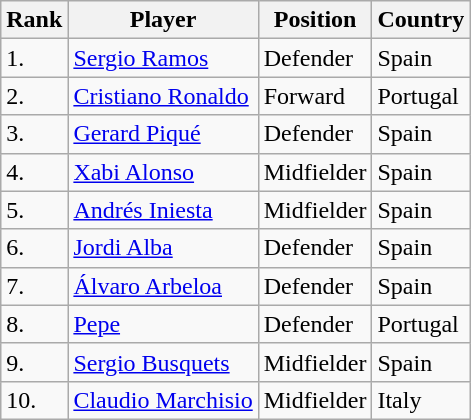<table class="sortable wikitable">
<tr>
<th>Rank</th>
<th>Player</th>
<th>Position</th>
<th>Country</th>
</tr>
<tr>
<td>1.</td>
<td><a href='#'>Sergio Ramos</a></td>
<td>Defender</td>
<td>Spain</td>
</tr>
<tr>
<td>2.</td>
<td><a href='#'>Cristiano Ronaldo</a></td>
<td>Forward</td>
<td>Portugal</td>
</tr>
<tr>
<td>3.</td>
<td><a href='#'>Gerard Piqué</a></td>
<td>Defender</td>
<td>Spain</td>
</tr>
<tr>
<td>4.</td>
<td><a href='#'>Xabi Alonso</a></td>
<td>Midfielder</td>
<td>Spain</td>
</tr>
<tr>
<td>5.</td>
<td><a href='#'>Andrés Iniesta</a></td>
<td>Midfielder</td>
<td>Spain</td>
</tr>
<tr>
<td>6.</td>
<td><a href='#'>Jordi Alba</a></td>
<td>Defender</td>
<td>Spain</td>
</tr>
<tr>
<td>7.</td>
<td><a href='#'>Álvaro Arbeloa</a></td>
<td>Defender</td>
<td>Spain</td>
</tr>
<tr>
<td>8.</td>
<td><a href='#'>Pepe</a></td>
<td>Defender</td>
<td>Portugal</td>
</tr>
<tr>
<td>9.</td>
<td><a href='#'>Sergio Busquets</a></td>
<td>Midfielder</td>
<td>Spain</td>
</tr>
<tr>
<td>10.</td>
<td><a href='#'>Claudio Marchisio</a></td>
<td>Midfielder</td>
<td>Italy</td>
</tr>
</table>
